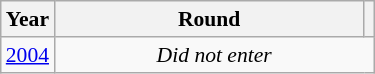<table class="wikitable" style="text-align: center; font-size:90%">
<tr>
<th>Year</th>
<th style="width:200px">Round</th>
<th></th>
</tr>
<tr>
<td><a href='#'>2004</a></td>
<td colspan="2"><em>Did not enter</em></td>
</tr>
</table>
